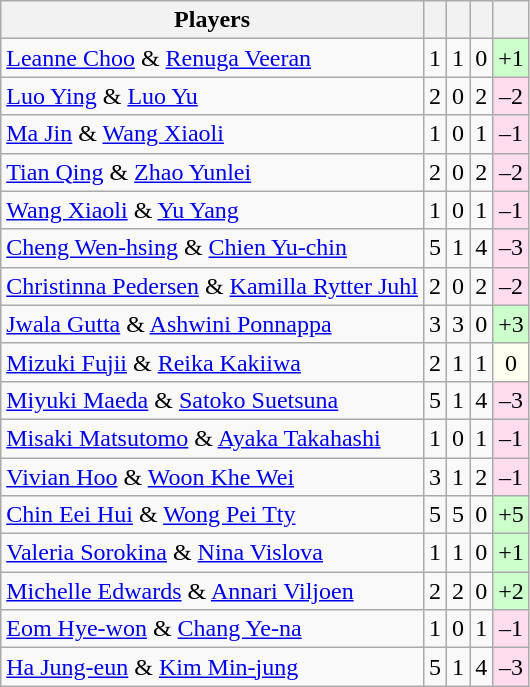<table class="sortable wikitable" style="text-align:center">
<tr>
<th>Players</th>
<th></th>
<th></th>
<th></th>
<th></th>
</tr>
<tr>
<td align="left"> <a href='#'>Leanne Choo</a> & <a href='#'>Renuga Veeran</a></td>
<td>1</td>
<td>1</td>
<td>0</td>
<td bgcolor="#ccffcc">+1</td>
</tr>
<tr>
<td align="left"> <a href='#'>Luo Ying</a> & <a href='#'>Luo Yu</a></td>
<td>2</td>
<td>0</td>
<td>2</td>
<td bgcolor="#ffddee">–2</td>
</tr>
<tr>
<td align="left"> <a href='#'>Ma Jin</a> & <a href='#'>Wang Xiaoli</a></td>
<td>1</td>
<td>0</td>
<td>1</td>
<td bgcolor="#ffddee">–1</td>
</tr>
<tr>
<td align="left"> <a href='#'>Tian Qing</a> & <a href='#'>Zhao Yunlei</a></td>
<td>2</td>
<td>0</td>
<td>2</td>
<td bgcolor="#ffddee">–2</td>
</tr>
<tr>
<td align="left"> <a href='#'>Wang Xiaoli</a> & <a href='#'>Yu Yang</a></td>
<td>1</td>
<td>0</td>
<td>1</td>
<td bgcolor="#ffddee">–1</td>
</tr>
<tr>
<td align="left"> <a href='#'>Cheng Wen-hsing</a> & <a href='#'>Chien Yu-chin</a></td>
<td>5</td>
<td>1</td>
<td>4</td>
<td bgcolor="#ffddee">–3</td>
</tr>
<tr>
<td align="left"> <a href='#'>Christinna Pedersen</a> & <a href='#'>Kamilla Rytter Juhl</a></td>
<td>2</td>
<td>0</td>
<td>2</td>
<td bgcolor="#ffddee">–2</td>
</tr>
<tr>
<td align="left"> <a href='#'>Jwala Gutta</a> & <a href='#'>Ashwini Ponnappa</a></td>
<td>3</td>
<td>3</td>
<td>0</td>
<td bgcolor="#ccffcc">+3</td>
</tr>
<tr>
<td align="left"> <a href='#'>Mizuki Fujii</a> & <a href='#'>Reika Kakiiwa</a></td>
<td>2</td>
<td>1</td>
<td>1</td>
<td bgcolor="#fffff0">0</td>
</tr>
<tr>
<td align="left"> <a href='#'>Miyuki Maeda</a> & <a href='#'>Satoko Suetsuna</a></td>
<td>5</td>
<td>1</td>
<td>4</td>
<td bgcolor="#ffddee">–3</td>
</tr>
<tr>
<td align="left"> <a href='#'>Misaki Matsutomo</a> & <a href='#'>Ayaka Takahashi</a></td>
<td>1</td>
<td>0</td>
<td>1</td>
<td bgcolor="#ffddee">–1</td>
</tr>
<tr>
<td align="left"> <a href='#'>Vivian Hoo</a> & <a href='#'>Woon Khe Wei</a></td>
<td>3</td>
<td>1</td>
<td>2</td>
<td bgcolor="#ffddee">–1</td>
</tr>
<tr>
<td align="left"> <a href='#'>Chin Eei Hui</a> & <a href='#'>Wong Pei Tty</a></td>
<td>5</td>
<td>5</td>
<td>0</td>
<td bgcolor="#ccffcc">+5</td>
</tr>
<tr>
<td align="left"> <a href='#'>Valeria Sorokina</a> & <a href='#'>Nina Vislova</a></td>
<td>1</td>
<td>1</td>
<td>0</td>
<td bgcolor="#ccffcc">+1</td>
</tr>
<tr>
<td align="left"> <a href='#'>Michelle Edwards</a> & <a href='#'>Annari Viljoen</a></td>
<td>2</td>
<td>2</td>
<td>0</td>
<td bgcolor="#ccffcc">+2</td>
</tr>
<tr>
<td align="left"> <a href='#'>Eom Hye-won</a> & <a href='#'>Chang Ye-na</a></td>
<td>1</td>
<td>0</td>
<td>1</td>
<td bgcolor="#ffddee">–1</td>
</tr>
<tr>
<td align="left"> <a href='#'>Ha Jung-eun</a> & <a href='#'>Kim Min-jung</a></td>
<td>5</td>
<td>1</td>
<td>4</td>
<td bgcolor="#ffddee">–3</td>
</tr>
</table>
